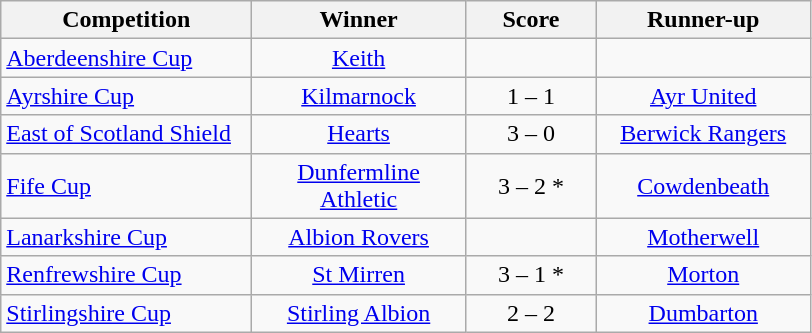<table class="wikitable" style="text-align: center;">
<tr>
<th width=160>Competition</th>
<th width=135>Winner</th>
<th width=80>Score</th>
<th width=135>Runner-up</th>
</tr>
<tr>
<td align=left><a href='#'>Aberdeenshire Cup</a></td>
<td><a href='#'>Keith</a></td>
<td></td>
<td></td>
</tr>
<tr>
<td align=left><a href='#'>Ayrshire Cup</a></td>
<td><a href='#'>Kilmarnock</a></td>
<td>1 – 1 </td>
<td><a href='#'>Ayr United</a></td>
</tr>
<tr>
<td align=left><a href='#'>East of Scotland Shield</a></td>
<td><a href='#'>Hearts</a></td>
<td>3 – 0</td>
<td><a href='#'>Berwick Rangers</a></td>
</tr>
<tr>
<td align=left><a href='#'>Fife Cup</a></td>
<td><a href='#'>Dunfermline Athletic</a></td>
<td>3 – 2 *</td>
<td><a href='#'>Cowdenbeath</a></td>
</tr>
<tr>
<td align=left><a href='#'>Lanarkshire Cup</a></td>
<td><a href='#'>Albion Rovers</a></td>
<td></td>
<td><a href='#'>Motherwell</a></td>
</tr>
<tr>
<td align=left><a href='#'>Renfrewshire Cup</a></td>
<td><a href='#'>St Mirren</a></td>
<td>3 – 1 *</td>
<td><a href='#'>Morton</a></td>
</tr>
<tr>
<td align=left><a href='#'>Stirlingshire Cup</a></td>
<td><a href='#'>Stirling Albion</a></td>
<td>2 – 2 </td>
<td><a href='#'>Dumbarton</a></td>
</tr>
</table>
